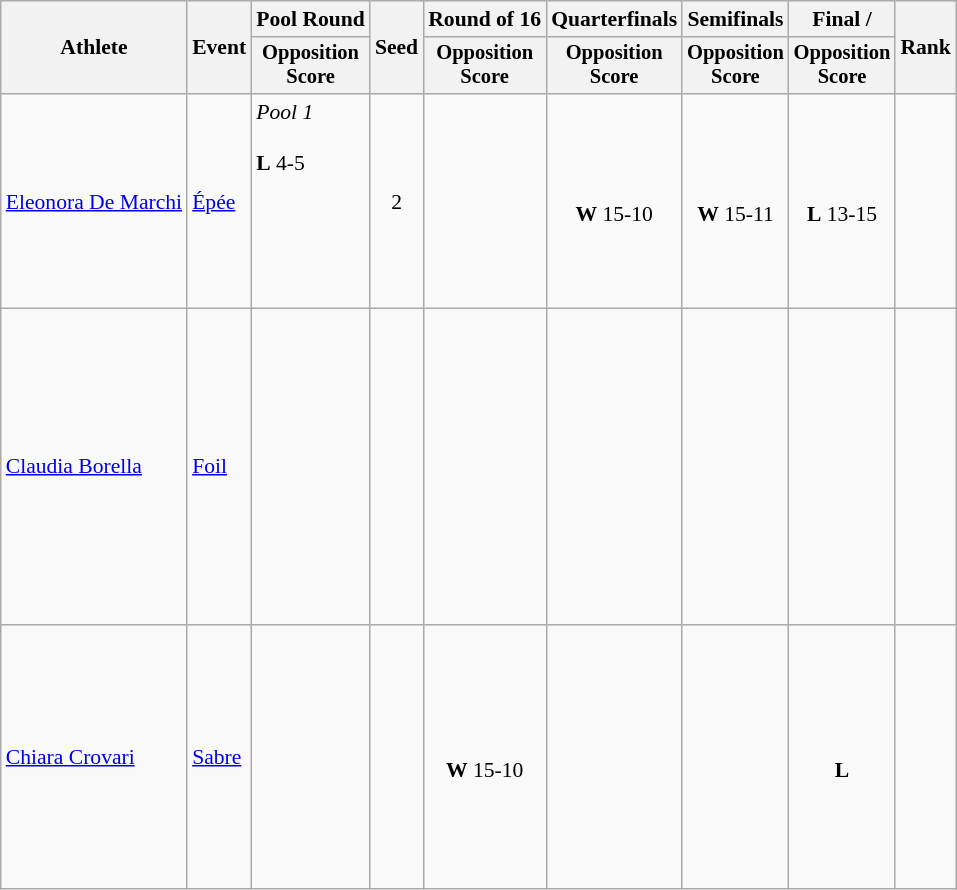<table class=wikitable style="font-size:90%">
<tr>
<th rowspan="2">Athlete</th>
<th rowspan="2">Event</th>
<th>Pool Round</th>
<th rowspan="2">Seed</th>
<th>Round of 16</th>
<th>Quarterfinals</th>
<th>Semifinals</th>
<th>Final / </th>
<th rowspan=2>Rank</th>
</tr>
<tr style="font-size:95%">
<th>Opposition<br>Score</th>
<th>Opposition<br>Score</th>
<th>Opposition<br>Score</th>
<th>Opposition<br>Score</th>
<th>Opposition<br>Score</th>
</tr>
<tr align=center>
<td align=left><a href='#'>Eleonora De Marchi</a></td>
<td align=left><a href='#'>Épée</a></td>
<td align=left><em>Pool 1</em><br><br><strong>L</strong> 4-5<br><br> <br><br> <br><br></td>
<td>2</td>
<td></td>
<td><br><strong>W</strong> 15-10</td>
<td><br><strong>W</strong> 15-11</td>
<td><br><strong>L</strong> 13-15</td>
<td></td>
</tr>
<tr align=center>
<td align=left><a href='#'>Claudia Borella</a></td>
<td align=left><a href='#'>Foil</a></td>
<td align=left><br><br> <br><br> <br><br> <br><br> <br><br> <br><br></td>
<td></td>
<td></td>
<td></td>
<td></td>
<td></td>
<td></td>
</tr>
<tr align=center>
<td align=left><a href='#'>Chiara Crovari</a></td>
<td align=left><a href='#'>Sabre</a></td>
<td align=left><br><br> <br><br> <br><br> <br><br> <br><br></td>
<td></td>
<td><br><strong>W</strong> 15-10</td>
<td></td>
<td></td>
<td><br><strong>L</strong></td>
<td></td>
</tr>
</table>
